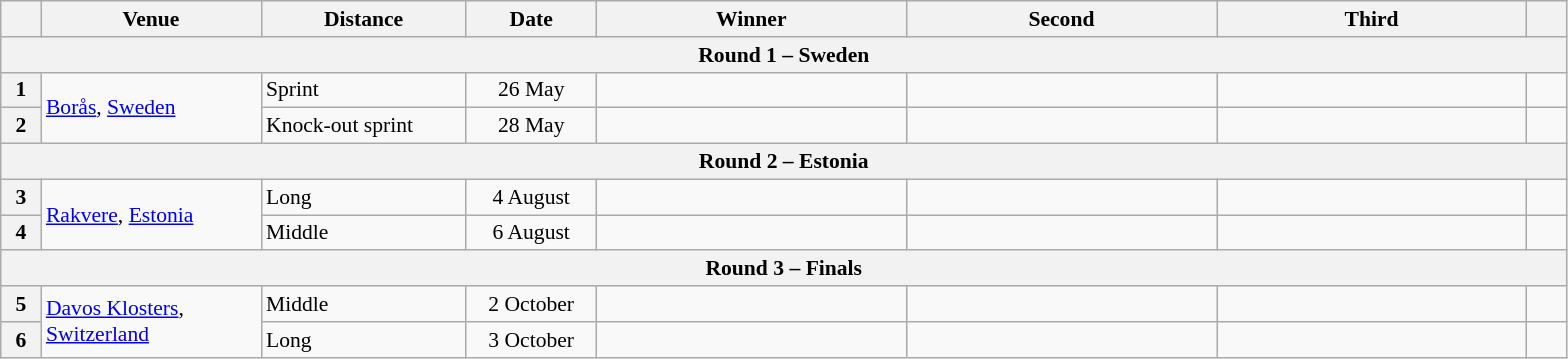<table class="wikitable" style="font-size: 90%">
<tr>
<th width="20"></th>
<th width="140">Venue</th>
<th width="130">Distance</th>
<th width="80">Date</th>
<th width="200">Winner</th>
<th width="200">Second</th>
<th width="200">Third</th>
<th width="20"></th>
</tr>
<tr>
<th colspan="8">Round 1 – Sweden</th>
</tr>
<tr>
<th>1</th>
<td rowspan=2> <a href='#'>Borås</a>, <a href='#'>Sweden</a></td>
<td>Sprint</td>
<td align=center>26 May</td>
<td></td>
<td></td>
<td></td>
<td></td>
</tr>
<tr>
<th>2</th>
<td>Knock-out sprint</td>
<td align=center>28 May</td>
<td></td>
<td></td>
<td></td>
<td></td>
</tr>
<tr>
<th colspan="8">Round 2 – Estonia</th>
</tr>
<tr>
<th>3</th>
<td rowspan=2> <a href='#'>Rakvere</a>, <a href='#'>Estonia</a></td>
<td>Long</td>
<td align=center>4 August</td>
<td></td>
<td></td>
<td></td>
<td></td>
</tr>
<tr>
<th>4</th>
<td>Middle</td>
<td align=center>6 August</td>
<td></td>
<td></td>
<td></td>
<td></td>
</tr>
<tr>
<th colspan="8">Round 3 – Finals</th>
</tr>
<tr>
<th>5</th>
<td rowspan=2> <a href='#'>Davos Klosters</a>, <a href='#'>Switzerland</a></td>
<td>Middle</td>
<td align=center>2 October</td>
<td></td>
<td></td>
<td></td>
<td></td>
</tr>
<tr>
<th>6</th>
<td>Long</td>
<td align=center>3 October</td>
<td></td>
<td></td>
<td></td>
<td></td>
</tr>
</table>
